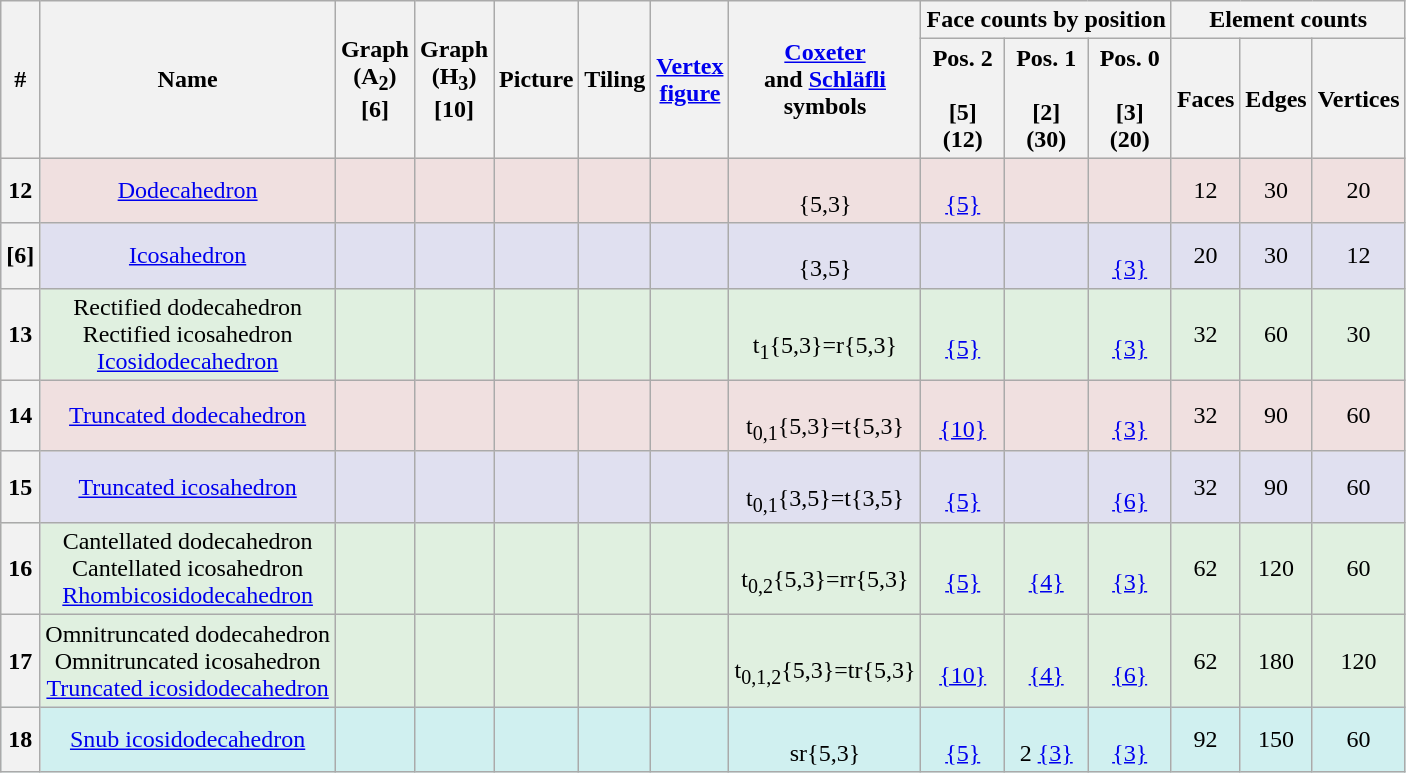<table class="wikitable">
<tr>
<th rowspan=2>#</th>
<th rowspan=2>Name</th>
<th rowspan=2>Graph<br>(A<sub>2</sub>)<br>[6]</th>
<th rowspan=2>Graph<br>(H<sub>3</sub>)<br>[10]</th>
<th rowspan=2>Picture</th>
<th rowspan=2>Tiling</th>
<th rowspan=2><a href='#'>Vertex<br>figure</a></th>
<th rowspan=2><a href='#'>Coxeter</a><br>and <a href='#'>Schläfli</a><br>symbols</th>
<th colspan=3>Face counts by position</th>
<th colspan=3>Element counts</th>
</tr>
<tr>
<th>Pos. 2<br><br>[5]<br>(12)</th>
<th>Pos. 1<br><br>[2]<br>(30)</th>
<th>Pos. 0<br><br>[3]<br>(20)</th>
<th>Faces</th>
<th>Edges</th>
<th>Vertices</th>
</tr>
<tr bgcolor="#f0e0e0" align=center>
<th>12</th>
<td align=center><a href='#'>Dodecahedron</a></td>
<td></td>
<td></td>
<td></td>
<td></td>
<td></td>
<td align=center><br>{5,3}</td>
<td><br><a href='#'>{5}</a></td>
<td></td>
<td></td>
<td>12</td>
<td>30</td>
<td>20</td>
</tr>
<tr bgcolor="#e0e0f0" align=center>
<th>[6]</th>
<td align=center><a href='#'>Icosahedron</a></td>
<td></td>
<td></td>
<td></td>
<td></td>
<td></td>
<td align=center><br>{3,5}</td>
<td></td>
<td></td>
<td><br><a href='#'>{3}</a></td>
<td>20</td>
<td>30</td>
<td>12</td>
</tr>
<tr bgcolor="#e0f0e0" align=center>
<th>13</th>
<td align=center>Rectified dodecahedron<br>Rectified icosahedron<br><a href='#'>Icosidodecahedron</a></td>
<td></td>
<td></td>
<td></td>
<td></td>
<td></td>
<td align=center><br>t<sub>1</sub>{5,3}=r{5,3}</td>
<td><br><a href='#'>{5}</a></td>
<td></td>
<td><br><a href='#'>{3}</a></td>
<td>32</td>
<td>60</td>
<td>30</td>
</tr>
<tr bgcolor="#f0e0e0" align=center>
<th>14</th>
<td align=center><a href='#'>Truncated dodecahedron</a></td>
<td></td>
<td></td>
<td></td>
<td></td>
<td></td>
<td align=center><br>t<sub>0,1</sub>{5,3}=t{5,3}</td>
<td><br><a href='#'>{10}</a></td>
<td></td>
<td><br><a href='#'>{3}</a></td>
<td>32</td>
<td>90</td>
<td>60</td>
</tr>
<tr bgcolor="#e0e0f0" align=center>
<th>15</th>
<td align=center><a href='#'>Truncated icosahedron</a></td>
<td></td>
<td></td>
<td></td>
<td></td>
<td></td>
<td align=center><br>t<sub>0,1</sub>{3,5}=t{3,5}</td>
<td><br><a href='#'>{5}</a></td>
<td></td>
<td><br><a href='#'>{6}</a></td>
<td>32</td>
<td>90</td>
<td>60</td>
</tr>
<tr bgcolor="#e0f0e0" align=center>
<th>16</th>
<td align=center>Cantellated dodecahedron<br>Cantellated icosahedron<br><a href='#'>Rhombicosidodecahedron</a></td>
<td></td>
<td></td>
<td></td>
<td></td>
<td></td>
<td align=center><br>t<sub>0,2</sub>{5,3}=rr{5,3}</td>
<td><br><a href='#'>{5}</a></td>
<td><br><a href='#'>{4}</a></td>
<td><br><a href='#'>{3}</a></td>
<td>62</td>
<td>120</td>
<td>60</td>
</tr>
<tr bgcolor="#e0f0e0" align=center>
<th>17</th>
<td align=center>Omnitruncated dodecahedron<br>Omnitruncated icosahedron<br><a href='#'>Truncated icosidodecahedron</a></td>
<td></td>
<td></td>
<td></td>
<td></td>
<td></td>
<td align=center><br>t<sub>0,1,2</sub>{5,3}=tr{5,3}</td>
<td><br><a href='#'>{10}</a></td>
<td><br><a href='#'>{4}</a></td>
<td><br><a href='#'>{6}</a></td>
<td>62</td>
<td>180</td>
<td>120</td>
</tr>
<tr bgcolor="#d0f0f0" align=center>
<th>18</th>
<td align=center><a href='#'>Snub icosidodecahedron</a></td>
<td></td>
<td></td>
<td></td>
<td></td>
<td></td>
<td align=center><br>sr{5,3}</td>
<td><br><a href='#'>{5}</a></td>
<td><br>2 <a href='#'>{3}</a></td>
<td><br><a href='#'>{3}</a></td>
<td>92</td>
<td>150</td>
<td>60</td>
</tr>
</table>
